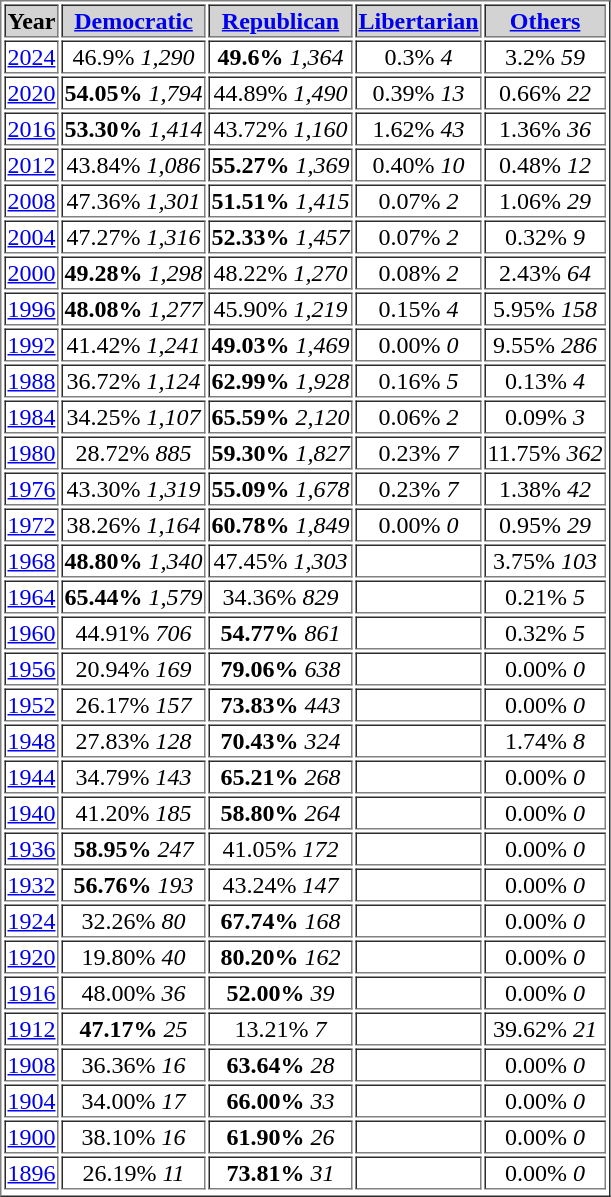<table border = “2”>
<tr style="background:lightgrey;">
<th>Year</th>
<th><a href='#'>Democratic</a></th>
<th><a href='#'>Republican</a></th>
<th><a href='#'>Libertarian</a></th>
<th><a href='#'>Others</a></th>
</tr>
<tr>
<td align="center" ><a href='#'>2024</a></td>
<td align="center" >46.9% <em>1,290</em></td>
<td align="center" ><strong>49.6%</strong> <em>1,364</em></td>
<td align="center" >0.3% <em>4</em></td>
<td align="center" >3.2% <em>59</em></td>
</tr>
<tr>
<td align="center" ><a href='#'>2020</a></td>
<td align="center" ><strong>54.05%</strong> <em>1,794</em></td>
<td align="center" >44.89% <em>1,490</em></td>
<td align="center" >0.39% <em>13</em></td>
<td align="center" >0.66% <em>22</em></td>
</tr>
<tr>
<td align="center" ><a href='#'>2016</a></td>
<td align="center" ><strong>53.30%</strong> <em>1,414</em></td>
<td align="center" >43.72% <em>1,160</em></td>
<td align="center" >1.62% <em>43</em></td>
<td align="center" >1.36% <em>36</em></td>
</tr>
<tr>
<td align="center" ><a href='#'>2012</a></td>
<td align="center" >43.84% <em>1,086</em></td>
<td align="center" ><strong>55.27%</strong> <em>1,369</em></td>
<td align="center" >0.40% <em>10</em></td>
<td align="center" >0.48% <em>12</em></td>
</tr>
<tr>
<td align="center" ><a href='#'>2008</a></td>
<td align="center" >47.36% <em>1,301</em></td>
<td align="center" ><strong>51.51%</strong> <em>1,415</em></td>
<td align="center" >0.07% <em>2</em></td>
<td align="center" >1.06% <em>29</em></td>
</tr>
<tr>
<td align="center" ><a href='#'>2004</a></td>
<td align="center" >47.27% <em>1,316</em></td>
<td align="center" ><strong>52.33%</strong> <em>1,457</em></td>
<td align="center" >0.07% <em>2</em></td>
<td align="center" >0.32% <em>9</em></td>
</tr>
<tr>
<td align="center" ><a href='#'>2000</a></td>
<td align="center" ><strong>49.28%</strong> <em>1,298</em></td>
<td align="center" >48.22% <em>1,270</em></td>
<td align="center" >0.08% <em>2</em></td>
<td align="center" >2.43% <em>64</em></td>
</tr>
<tr>
<td align="center" ><a href='#'>1996</a></td>
<td align="center" ><strong>48.08%</strong> <em>1,277</em></td>
<td align="center" >45.90% <em>1,219</em></td>
<td align="center" >0.15% <em>4</em></td>
<td align="center" >5.95% <em>158</em></td>
</tr>
<tr>
<td align="center" ><a href='#'>1992</a></td>
<td align="center" >41.42% <em>1,241</em></td>
<td align="center" ><strong>49.03%</strong> <em>1,469</em></td>
<td align="center" >0.00% <em>0</em></td>
<td align="center" >9.55% <em>286</em></td>
</tr>
<tr>
<td align="center" ><a href='#'>1988</a></td>
<td align="center" >36.72% <em>1,124</em></td>
<td align="center" ><strong>62.99%</strong> <em>1,928</em></td>
<td align="center" >0.16% <em>5</em></td>
<td align="center" >0.13% <em>4</em></td>
</tr>
<tr>
<td align="center" ><a href='#'>1984</a></td>
<td align="center" >34.25% <em>1,107</em></td>
<td align="center" ><strong>65.59%</strong> <em>2,120</em></td>
<td align="center" >0.06% <em>2</em></td>
<td align="center" >0.09% <em>3</em></td>
</tr>
<tr>
<td align="center" ><a href='#'>1980</a></td>
<td align="center" >28.72% <em>885</em></td>
<td align="center" ><strong>59.30%</strong> <em>1,827</em></td>
<td align="center" >0.23% <em>7</em></td>
<td align="center" >11.75% <em>362</em></td>
</tr>
<tr>
<td align="center" ><a href='#'>1976</a></td>
<td align="center" >43.30% <em>1,319</em></td>
<td align="center" ><strong>55.09%</strong> <em>1,678</em></td>
<td align="center" >0.23% <em>7</em></td>
<td align="center" >1.38% <em>42</em></td>
</tr>
<tr>
<td align="center" ><a href='#'>1972</a></td>
<td align="center" >38.26% <em>1,164</em></td>
<td align="center" ><strong>60.78%</strong> <em>1,849</em></td>
<td align="center" >0.00% <em>0</em></td>
<td align="center" >0.95% <em>29</em></td>
</tr>
<tr>
<td align="center" ><a href='#'>1968</a></td>
<td align="center" ><strong>48.80%</strong> <em>1,340</em></td>
<td align="center" >47.45% <em>1,303</em></td>
<td></td>
<td align="center" >3.75% <em>103</em></td>
</tr>
<tr>
<td align="center" ><a href='#'>1964</a></td>
<td align="center" ><strong>65.44%</strong> <em>1,579</em></td>
<td align="center" >34.36% <em>829</em></td>
<td></td>
<td align="center" >0.21% <em>5</em></td>
</tr>
<tr>
<td align="center" ><a href='#'>1960</a></td>
<td align="center" >44.91% <em>706</em></td>
<td align="center" ><strong>54.77%</strong> <em>861</em></td>
<td></td>
<td align="center" >0.32% <em>5</em></td>
</tr>
<tr>
<td align="center" ><a href='#'>1956</a></td>
<td align="center" >20.94% <em>169</em></td>
<td align="center" ><strong>79.06%</strong> <em>638</em></td>
<td></td>
<td align="center" >0.00% <em>0</em></td>
</tr>
<tr>
<td align="center" ><a href='#'>1952</a></td>
<td align="center" >26.17% <em>157</em></td>
<td align="center" ><strong>73.83%</strong> <em>443</em></td>
<td></td>
<td align="center" >0.00% <em>0</em></td>
</tr>
<tr>
<td align="center" ><a href='#'>1948</a></td>
<td align="center" >27.83% <em>128</em></td>
<td align="center" ><strong>70.43%</strong> <em>324</em></td>
<td></td>
<td align="center" >1.74% <em>8</em></td>
</tr>
<tr>
<td align="center" ><a href='#'>1944</a></td>
<td align="center" >34.79% <em>143</em></td>
<td align="center" ><strong>65.21%</strong> <em>268</em></td>
<td></td>
<td align="center" >0.00% <em>0</em></td>
</tr>
<tr>
<td align="center" ><a href='#'>1940</a></td>
<td align="center" >41.20% <em>185</em></td>
<td align="center" ><strong>58.80%</strong> <em>264</em></td>
<td></td>
<td align="center" >0.00% <em>0</em></td>
</tr>
<tr>
<td align="center" ><a href='#'>1936</a></td>
<td align="center" ><strong>58.95%</strong> <em>247</em></td>
<td align="center" >41.05% <em>172</em></td>
<td></td>
<td align="center" >0.00% <em>0</em></td>
</tr>
<tr>
<td align="center" ><a href='#'>1932</a></td>
<td align="center" ><strong>56.76%</strong> <em>193</em></td>
<td align="center" >43.24% <em>147</em></td>
<td></td>
<td align="center" >0.00% <em>0</em></td>
</tr>
<tr>
<td align="center" ><a href='#'>1924</a></td>
<td align="center" >32.26% <em>80</em></td>
<td align="center" ><strong>67.74%</strong> <em>168</em></td>
<td></td>
<td align="center" >0.00% <em>0</em></td>
</tr>
<tr>
<td align="center" ><a href='#'>1920</a></td>
<td align="center" >19.80% <em>40</em></td>
<td align="center" ><strong>80.20%</strong> <em>162</em></td>
<td></td>
<td align="center" >0.00% <em>0</em></td>
</tr>
<tr>
<td align="center" ><a href='#'>1916</a></td>
<td align="center" >48.00% <em>36</em></td>
<td align="center" ><strong>52.00%</strong> <em>39</em></td>
<td></td>
<td align="center" >0.00% <em>0</em></td>
</tr>
<tr>
<td align="center" ><a href='#'>1912</a></td>
<td align="center" ><strong>47.17%</strong> <em>25</em></td>
<td align="center" >13.21% <em>7</em></td>
<td></td>
<td align="center" >39.62% <em>21</em></td>
</tr>
<tr>
<td align="center" ><a href='#'>1908</a></td>
<td align="center" >36.36% <em>16</em></td>
<td align="center" ><strong>63.64%</strong> <em>28</em></td>
<td></td>
<td align="center" >0.00% <em>0</em></td>
</tr>
<tr>
<td align="center" ><a href='#'>1904</a></td>
<td align="center" >34.00% <em>17</em></td>
<td align="center" ><strong>66.00%</strong> <em>33</em></td>
<td></td>
<td align="center" >0.00% <em>0</em></td>
</tr>
<tr>
<td align="center" ><a href='#'>1900</a></td>
<td align="center" >38.10% <em>16</em></td>
<td align="center" ><strong>61.90%</strong> <em>26</em></td>
<td></td>
<td align="center" >0.00% <em>0</em></td>
</tr>
<tr>
<td align="center" ><a href='#'>1896</a></td>
<td align="center" >26.19% <em>11</em></td>
<td align="center" ><strong>73.81%</strong> <em>31</em></td>
<td></td>
<td align="center" >0.00% <em>0</em></td>
</tr>
<tr>
</tr>
</table>
